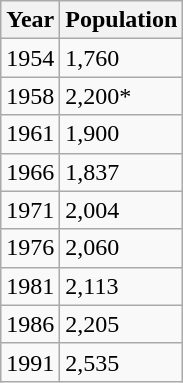<table class="wikitable">
<tr>
<th>Year</th>
<th>Population</th>
</tr>
<tr>
<td>1954</td>
<td>1,760</td>
</tr>
<tr>
<td>1958</td>
<td>2,200*</td>
</tr>
<tr>
<td>1961</td>
<td>1,900</td>
</tr>
<tr>
<td>1966</td>
<td>1,837</td>
</tr>
<tr>
<td>1971</td>
<td>2,004</td>
</tr>
<tr>
<td>1976</td>
<td>2,060</td>
</tr>
<tr>
<td>1981</td>
<td>2,113</td>
</tr>
<tr>
<td>1986</td>
<td>2,205</td>
</tr>
<tr>
<td>1991</td>
<td>2,535</td>
</tr>
</table>
